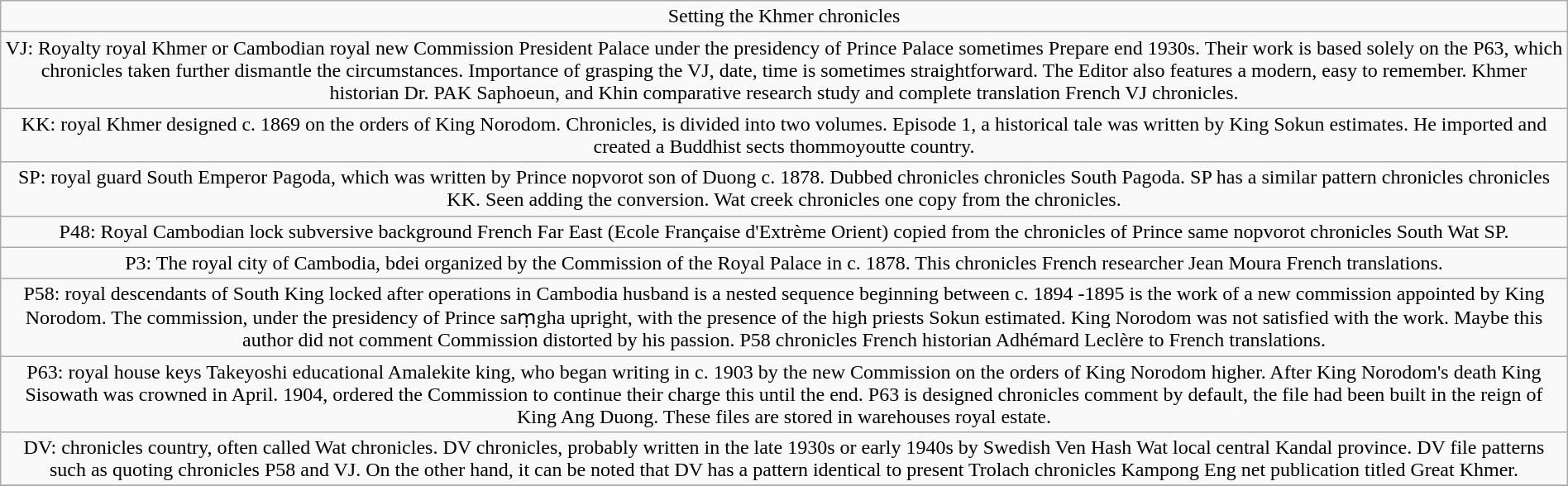<table class="wikitable" style="text-align:center; width:100%">
<tr>
<td colspan="23" style="text-align:center;font-size:100%; font-style:bold;">Setting the Khmer chronicles</td>
</tr>
<tr>
<td style="text-align:center;">VJ: Royalty royal Khmer or Cambodian royal new Commission President Palace under the presidency of Prince Palace sometimes Prepare end 1930s. Their work is based solely on the P63, which chronicles taken further dismantle the circumstances. Importance of grasping the VJ, date, time is sometimes straightforward. The Editor also features a modern, easy to remember. Khmer historian Dr. PAK Saphoeun, and Khin comparative research study and complete translation French VJ chronicles.</td>
</tr>
<tr>
<td style="text-align:center;">KK: royal Khmer designed c. 1869 on the orders of King Norodom. Chronicles, is divided into two volumes. Episode 1, a historical tale was written by King Sokun estimates. He imported and created a Buddhist sects thommoyoutte country.</td>
</tr>
<tr>
<td style="text-align:center;">SP: royal guard South Emperor Pagoda, which was written by Prince nopvorot son of Duong c. 1878. Dubbed chronicles chronicles South Pagoda. SP has a similar pattern chronicles chronicles KK. Seen adding the conversion. Wat creek chronicles one copy from the chronicles.</td>
</tr>
<tr>
<td style="text-align:center;">P48: Royal Cambodian lock subversive background French Far East (Ecole Française d'Extrème Orient) copied from the chronicles of Prince same nopvorot chronicles South Wat SP.</td>
</tr>
<tr>
<td style="text-align:center;">P3: The royal city of Cambodia, bdei organized by the Commission of the Royal Palace in c. 1878. This chronicles French researcher Jean Moura French translations.</td>
</tr>
<tr>
<td style="text-align:center; ">P58: royal descendants of South King locked after operations in Cambodia husband is a nested sequence beginning between c. 1894 -1895 is the work of a new commission appointed by King Norodom. The commission, under the presidency of Prince saṃgha upright, with the presence of the high priests Sokun estimated. King Norodom was not satisfied with the work. Maybe this author did not comment Commission distorted by his passion. P58 chronicles French historian Adhémard Leclère to French translations.</td>
</tr>
<tr>
<td style="text-align:center; ">P63: royal house keys Takeyoshi educational Amalekite king, who began writing in c. 1903 by the new Commission on the orders of King Norodom higher. After King Norodom's death King Sisowath was crowned in April. 1904, ordered the Commission to continue their charge this until the end. P63 is designed chronicles comment by default, the file had been built in the reign of King Ang Duong. These files are stored in warehouses royal estate.</td>
</tr>
<tr>
<td style="text-align:center; ">DV: chronicles country, often called Wat chronicles. DV chronicles, probably written in the late 1930s or early 1940s by Swedish Ven Hash Wat local central Kandal province. DV file patterns such as quoting chronicles P58 and VJ. On the other hand, it can be noted that DV has a pattern identical to present Trolach chronicles Kampong Eng net publication titled Great Khmer.</td>
</tr>
<tr>
</tr>
</table>
